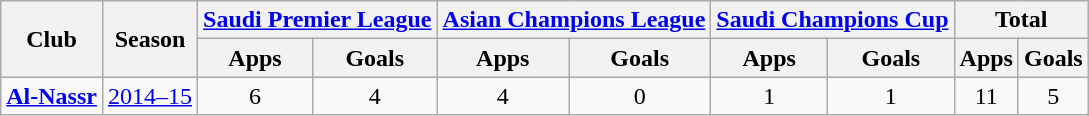<table class="wikitable" style="text-align: center;">
<tr>
<th rowspan="2">Club</th>
<th rowspan="2">Season</th>
<th colspan="2"><a href='#'>Saudi Premier League</a></th>
<th colspan="2"><a href='#'>Asian Champions League</a></th>
<th colspan="2"><a href='#'>Saudi Champions Cup</a></th>
<th colspan="2">Total</th>
</tr>
<tr>
<th>Apps</th>
<th>Goals</th>
<th>Apps</th>
<th>Goals</th>
<th>Apps</th>
<th>Goals</th>
<th>Apps</th>
<th>Goals</th>
</tr>
<tr>
<td valign="center"><strong><a href='#'>Al-Nassr</a></strong></td>
<td><a href='#'>2014–15</a></td>
<td>6</td>
<td>4</td>
<td>4</td>
<td>0</td>
<td>1</td>
<td>1</td>
<td>11</td>
<td>5</td>
</tr>
</table>
